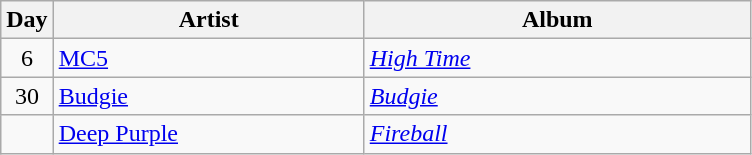<table class="wikitable" border="1">
<tr>
<th>Day</th>
<th width="200">Artist</th>
<th width="250">Album</th>
</tr>
<tr>
<td style="text-align:center;" rowspan="1">6</td>
<td><a href='#'>MC5</a></td>
<td><em><a href='#'>High Time</a></em></td>
</tr>
<tr>
<td style="text-align:center;" rowspan="1">30</td>
<td><a href='#'>Budgie</a></td>
<td><em><a href='#'>Budgie</a></em></td>
</tr>
<tr>
<td></td>
<td><a href='#'>Deep Purple</a></td>
<td><em><a href='#'>Fireball</a></em></td>
</tr>
</table>
